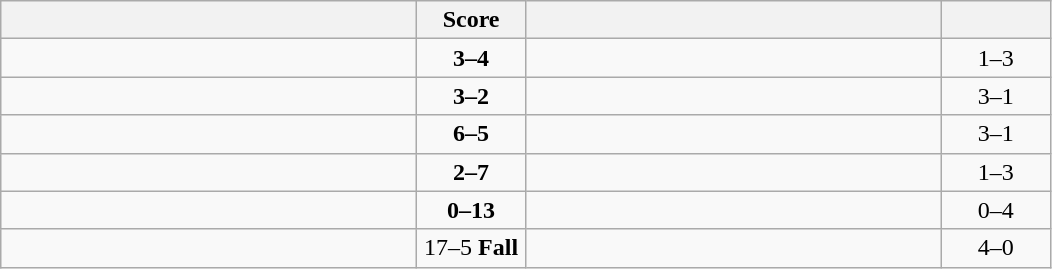<table class="wikitable" style="text-align: center; ">
<tr>
<th align="right" width="270"></th>
<th width="65">Score</th>
<th align="left" width="270"></th>
<th width="65"></th>
</tr>
<tr>
<td align="left"></td>
<td><strong>3–4</strong></td>
<td align="left"><strong></strong></td>
<td>1–3 <strong></strong></td>
</tr>
<tr>
<td align="left"><strong></strong></td>
<td><strong>3–2</strong></td>
<td align="left"></td>
<td>3–1 <strong></strong></td>
</tr>
<tr>
<td align="left"><strong></strong></td>
<td><strong>6–5</strong></td>
<td align="left"></td>
<td>3–1 <strong></strong></td>
</tr>
<tr>
<td align="left"></td>
<td><strong>2–7</strong></td>
<td align="left"><strong></strong></td>
<td>1–3 <strong></strong></td>
</tr>
<tr>
<td align="left"></td>
<td><strong>0–13</strong></td>
<td align="left"><strong></strong></td>
<td>0–4 <strong></strong></td>
</tr>
<tr>
<td align="left"><strong></strong></td>
<td>17–5 <strong>Fall</strong></td>
<td align="left"></td>
<td>4–0 <strong></strong></td>
</tr>
</table>
